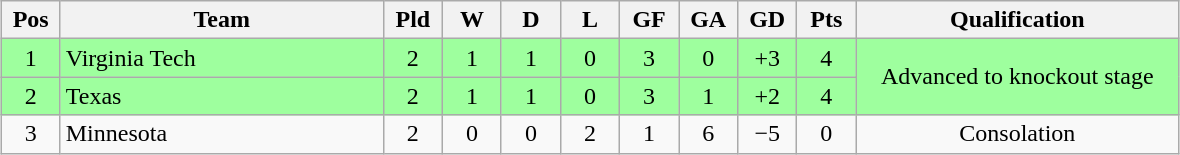<table class="wikitable" style="text-align:center; margin: 1em auto">
<tr>
<th style="width:2em">Pos</th>
<th style="width:13em">Team</th>
<th style="width:2em">Pld</th>
<th style="width:2em">W</th>
<th style="width:2em">D</th>
<th style="width:2em">L</th>
<th style="width:2em">GF</th>
<th style="width:2em">GA</th>
<th style="width:2em">GD</th>
<th style="width:2em">Pts</th>
<th style="width:13em">Qualification</th>
</tr>
<tr bgcolor="#9eff9e">
<td>1</td>
<td style="text-align:left">Virginia Tech</td>
<td>2</td>
<td>1</td>
<td>1</td>
<td>0</td>
<td>3</td>
<td>0</td>
<td>+3</td>
<td>4</td>
<td rowspan="2">Advanced to knockout stage</td>
</tr>
<tr bgcolor="#9eff9e">
<td>2</td>
<td style="text-align:left">Texas</td>
<td>2</td>
<td>1</td>
<td>1</td>
<td>0</td>
<td>3</td>
<td>1</td>
<td>+2</td>
<td>4</td>
</tr>
<tr>
<td>3</td>
<td style="text-align:left">Minnesota</td>
<td>2</td>
<td>0</td>
<td>0</td>
<td>2</td>
<td>1</td>
<td>6</td>
<td>−5</td>
<td>0</td>
<td>Consolation</td>
</tr>
</table>
